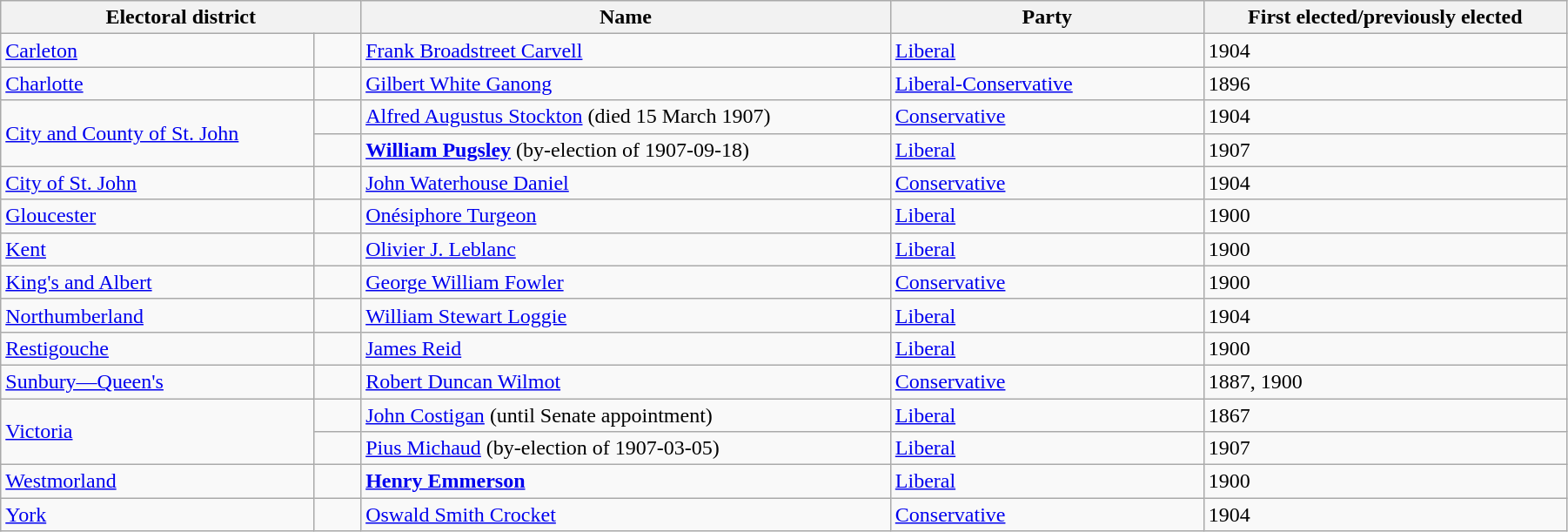<table class="wikitable" style="width:95%;">
<tr>
<th colspan="2" style="width:23%;">Electoral district</th>
<th>Name</th>
<th width=20%>Party</th>
<th>First elected/previously elected</th>
</tr>
<tr>
<td width=20%><a href='#'>Carleton</a></td>
<td></td>
<td><a href='#'>Frank Broadstreet Carvell</a></td>
<td><a href='#'>Liberal</a></td>
<td>1904</td>
</tr>
<tr>
<td><a href='#'>Charlotte</a></td>
<td></td>
<td><a href='#'>Gilbert White Ganong</a></td>
<td><a href='#'>Liberal-Conservative</a></td>
<td>1896</td>
</tr>
<tr>
<td rowspan=2><a href='#'>City and County of St. John</a></td>
<td></td>
<td><a href='#'>Alfred Augustus Stockton</a> (died 15 March 1907)</td>
<td><a href='#'>Conservative</a></td>
<td>1904</td>
</tr>
<tr>
<td></td>
<td><strong><a href='#'>William Pugsley</a></strong> (by-election of 1907-09-18)</td>
<td><a href='#'>Liberal</a></td>
<td>1907</td>
</tr>
<tr>
<td><a href='#'>City of St. John</a></td>
<td></td>
<td><a href='#'>John Waterhouse Daniel</a></td>
<td><a href='#'>Conservative</a></td>
<td>1904</td>
</tr>
<tr>
<td><a href='#'>Gloucester</a></td>
<td></td>
<td><a href='#'>Onésiphore Turgeon</a></td>
<td><a href='#'>Liberal</a></td>
<td>1900</td>
</tr>
<tr>
<td><a href='#'>Kent</a></td>
<td></td>
<td><a href='#'>Olivier J. Leblanc</a></td>
<td><a href='#'>Liberal</a></td>
<td>1900</td>
</tr>
<tr>
<td><a href='#'>King's and Albert</a></td>
<td></td>
<td><a href='#'>George William Fowler</a></td>
<td><a href='#'>Conservative</a></td>
<td>1900</td>
</tr>
<tr>
<td><a href='#'>Northumberland</a></td>
<td></td>
<td><a href='#'>William Stewart Loggie</a></td>
<td><a href='#'>Liberal</a></td>
<td>1904</td>
</tr>
<tr>
<td><a href='#'>Restigouche</a></td>
<td></td>
<td><a href='#'>James Reid</a></td>
<td><a href='#'>Liberal</a></td>
<td>1900</td>
</tr>
<tr>
<td><a href='#'>Sunbury—Queen's</a></td>
<td></td>
<td><a href='#'>Robert Duncan Wilmot</a></td>
<td><a href='#'>Conservative</a></td>
<td>1887, 1900</td>
</tr>
<tr>
<td rowspan=2><a href='#'>Victoria</a></td>
<td></td>
<td><a href='#'>John Costigan</a> (until Senate appointment)</td>
<td><a href='#'>Liberal</a></td>
<td>1867</td>
</tr>
<tr>
<td></td>
<td><a href='#'>Pius Michaud</a> (by-election of 1907-03-05)</td>
<td><a href='#'>Liberal</a></td>
<td>1907</td>
</tr>
<tr>
<td><a href='#'>Westmorland</a></td>
<td></td>
<td><strong><a href='#'>Henry Emmerson</a></strong></td>
<td><a href='#'>Liberal</a></td>
<td>1900</td>
</tr>
<tr>
<td><a href='#'>York</a></td>
<td></td>
<td><a href='#'>Oswald Smith Crocket</a></td>
<td><a href='#'>Conservative</a></td>
<td>1904</td>
</tr>
</table>
